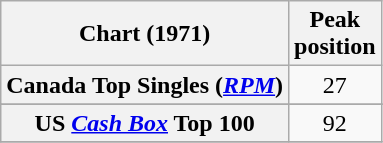<table class="wikitable plainrowheaders" style="text-align:center">
<tr>
<th scope="col">Chart (1971)</th>
<th scope="col">Peak<br>position</th>
</tr>
<tr>
<th scope="row">Canada Top Singles (<em><a href='#'>RPM</a></em>)</th>
<td style="text-align:center;">27</td>
</tr>
<tr>
</tr>
<tr>
<th scope="row">US <em><a href='#'>Cash Box</a></em> Top 100</th>
<td style="text-align:center;">92</td>
</tr>
<tr>
</tr>
</table>
